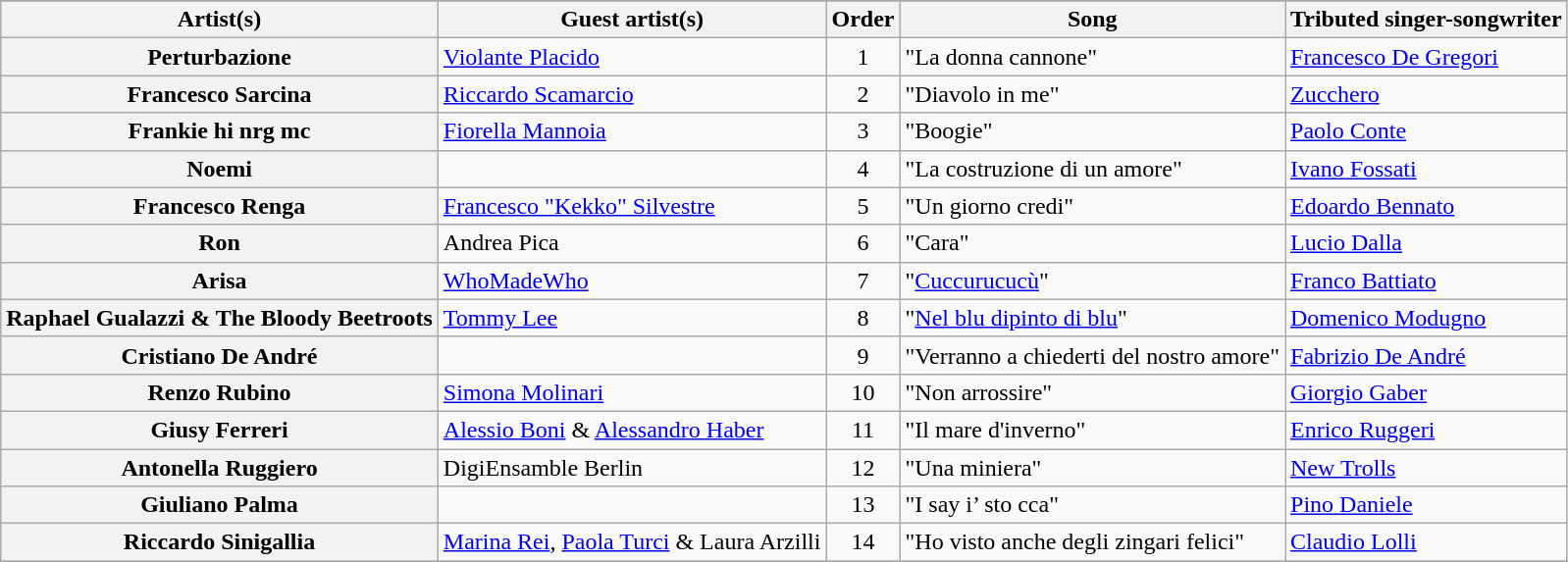<table class="sortable wikitable plainrowheaders">
<tr>
</tr>
<tr>
<th>Artist(s)</th>
<th>Guest artist(s)</th>
<th>Order</th>
<th>Song</th>
<th>Tributed singer-songwriter</th>
</tr>
<tr>
<th scope="row">Perturbazione</th>
<td><a href='#'>Violante Placido</a></td>
<td style="text-align:center;">1</td>
<td>"La donna cannone"</td>
<td><a href='#'>Francesco De Gregori</a></td>
</tr>
<tr>
<th scope="row">Francesco Sarcina</th>
<td><a href='#'>Riccardo Scamarcio</a></td>
<td style="text-align:center;">2</td>
<td>"Diavolo in me"</td>
<td><a href='#'>Zucchero</a></td>
</tr>
<tr>
<th scope="row">Frankie hi nrg mc</th>
<td><a href='#'>Fiorella Mannoia</a></td>
<td style="text-align:center;">3</td>
<td>"Boogie"</td>
<td><a href='#'>Paolo Conte</a></td>
</tr>
<tr>
<th scope="row">Noemi</th>
<td></td>
<td style="text-align:center;">4</td>
<td>"La costruzione di un amore"</td>
<td><a href='#'>Ivano Fossati</a></td>
</tr>
<tr>
<th scope="row">Francesco Renga</th>
<td><a href='#'>Francesco "Kekko" Silvestre</a></td>
<td style="text-align:center;">5</td>
<td>"Un giorno credi"</td>
<td><a href='#'>Edoardo Bennato</a></td>
</tr>
<tr>
<th scope="row">Ron</th>
<td>Andrea Pica</td>
<td style="text-align:center;">6</td>
<td>"Cara"</td>
<td><a href='#'>Lucio Dalla</a></td>
</tr>
<tr>
<th scope="row">Arisa</th>
<td><a href='#'>WhoMadeWho</a></td>
<td style="text-align:center;">7</td>
<td>"<a href='#'>Cuccurucucù</a>"</td>
<td><a href='#'>Franco Battiato</a></td>
</tr>
<tr>
<th scope="row">Raphael Gualazzi & The Bloody Beetroots</th>
<td><a href='#'>Tommy Lee</a></td>
<td style="text-align:center;">8</td>
<td>"<a href='#'>Nel blu dipinto di blu</a>"</td>
<td><a href='#'>Domenico Modugno</a></td>
</tr>
<tr>
<th scope="row">Cristiano De André</th>
<td></td>
<td style="text-align:center;">9</td>
<td>"Verranno a chiederti del nostro amore"</td>
<td><a href='#'>Fabrizio De André</a></td>
</tr>
<tr>
<th scope="row">Renzo Rubino</th>
<td><a href='#'>Simona Molinari</a></td>
<td style="text-align:center;">10</td>
<td>"Non arrossire"</td>
<td><a href='#'>Giorgio Gaber</a></td>
</tr>
<tr>
<th scope="row">Giusy Ferreri</th>
<td><a href='#'>Alessio Boni</a> & <a href='#'>Alessandro Haber</a></td>
<td style="text-align:center;">11</td>
<td>"Il mare d'inverno"</td>
<td><a href='#'>Enrico Ruggeri</a></td>
</tr>
<tr>
<th scope="row">Antonella Ruggiero</th>
<td>DigiEnsamble Berlin</td>
<td style="text-align:center;">12</td>
<td>"Una miniera"</td>
<td><a href='#'>New Trolls</a></td>
</tr>
<tr>
<th scope="row">Giuliano Palma</th>
<td></td>
<td style="text-align:center;">13</td>
<td>"I say i’ sto cca"</td>
<td><a href='#'>Pino Daniele</a></td>
</tr>
<tr>
<th scope="row">Riccardo Sinigallia</th>
<td><a href='#'>Marina Rei</a>, <a href='#'>Paola Turci</a> & Laura Arzilli</td>
<td style="text-align:center;">14</td>
<td>"Ho visto anche degli zingari felici"</td>
<td><a href='#'>Claudio Lolli</a></td>
</tr>
<tr>
</tr>
</table>
